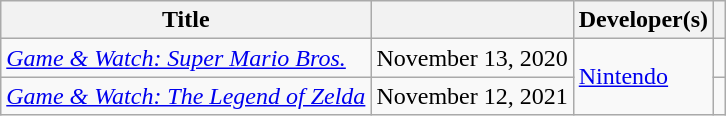<table class="wikitable plainrowheaders sortable">
<tr>
<th scope="col">Title</th>
<th scope="col" data-sort-type="date"></th>
<th scope="col">Developer(s)</th>
<th scope="col" class="unsortable"></th>
</tr>
<tr>
<td><em><a href='#'>Game & Watch: Super Mario Bros.</a></em></td>
<td>November 13, 2020</td>
<td rowspan="2"><a href='#'>Nintendo</a></td>
<td></td>
</tr>
<tr>
<td><em><a href='#'>Game & Watch: The Legend of Zelda</a></em></td>
<td>November 12, 2021</td>
<td></td>
</tr>
</table>
